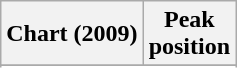<table class="wikitable sortable plainrowheaders">
<tr>
<th>Chart (2009)</th>
<th>Peak<br>position</th>
</tr>
<tr>
</tr>
<tr>
</tr>
<tr>
</tr>
<tr>
</tr>
<tr>
</tr>
</table>
